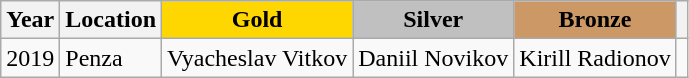<table class="wikitable">
<tr>
<th>Year</th>
<th>Location</th>
<td style="text-align:center; background:gold;"><strong>Gold</strong></td>
<td style="text-align:center; background:silver;"><strong>Silver</strong></td>
<td style="text-align:center; background:#c96;"><strong>Bronze</strong></td>
<th><br></th>
</tr>
<tr>
<td>2019</td>
<td>Penza</td>
<td>Vyacheslav Vitkov</td>
<td>Daniil Novikov</td>
<td>Kirill Radionov</td>
<td></td>
</tr>
</table>
